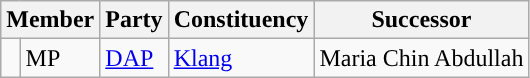<table class="sortable wikitable">
<tr>
<th colspan="2" valign="top">Member</th>
<th valign="top">Party</th>
<th valign="top">Constituency</th>
<th class="unsortable" valign="top">Successor</th>
</tr>
<tr>
<td></td>
<td> MP</td>
<td><a href='#'>DAP</a></td>
<td><a href='#'>Klang</a></td>
<td>Maria Chin Abdullah</td>
</tr>
</table>
